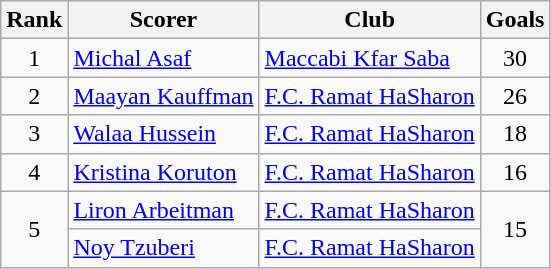<table class="wikitable" style="text-align:center">
<tr>
<th>Rank</th>
<th>Scorer</th>
<th>Club</th>
<th>Goals</th>
</tr>
<tr>
<td>1</td>
<td align="left"><a href='#'>Michal Asaf</a></td>
<td align="left"><a href='#'>Maccabi Kfar Saba</a></td>
<td>30</td>
</tr>
<tr>
<td>2</td>
<td align="left"><a href='#'>Maayan Kauffman</a></td>
<td align="left"><a href='#'>F.C. Ramat HaSharon</a></td>
<td>26</td>
</tr>
<tr>
<td>3</td>
<td align="left"><a href='#'>Walaa Hussein</a></td>
<td align="left"><a href='#'>F.C. Ramat HaSharon</a></td>
<td>18</td>
</tr>
<tr>
<td>4</td>
<td align="left"><a href='#'>Kristina Koruton</a></td>
<td align="left"><a href='#'>F.C. Ramat HaSharon</a></td>
<td>16</td>
</tr>
<tr>
<td rowspan=2>5</td>
<td align="left"><a href='#'>Liron Arbeitman</a></td>
<td align="left"><a href='#'>F.C. Ramat HaSharon</a></td>
<td rowspan=2>15</td>
</tr>
<tr>
<td align="left"><a href='#'>Noy Tzuberi</a></td>
<td align="left"><a href='#'>F.C. Ramat HaSharon</a></td>
</tr>
</table>
